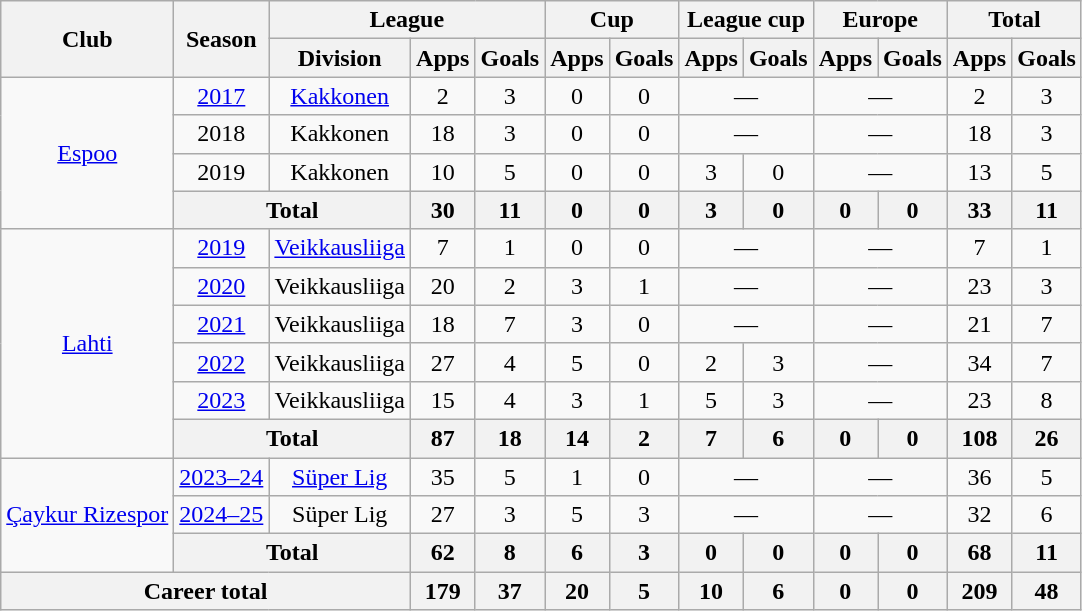<table class="wikitable" style="text-align:center">
<tr>
<th rowspan="2">Club</th>
<th rowspan="2">Season</th>
<th colspan="3">League</th>
<th colspan="2">Cup</th>
<th colspan="2">League cup</th>
<th colspan="2">Europe</th>
<th colspan="2">Total</th>
</tr>
<tr>
<th>Division</th>
<th>Apps</th>
<th>Goals</th>
<th>Apps</th>
<th>Goals</th>
<th>Apps</th>
<th>Goals</th>
<th>Apps</th>
<th>Goals</th>
<th>Apps</th>
<th>Goals</th>
</tr>
<tr>
<td rowspan="4"><a href='#'>Espoo</a></td>
<td><a href='#'>2017</a></td>
<td><a href='#'>Kakkonen</a></td>
<td>2</td>
<td>3</td>
<td>0</td>
<td>0</td>
<td colspan="2">—</td>
<td colspan="2">—</td>
<td>2</td>
<td>3</td>
</tr>
<tr>
<td>2018</td>
<td>Kakkonen</td>
<td>18</td>
<td>3</td>
<td>0</td>
<td>0</td>
<td colspan="2">—</td>
<td colspan="2">—</td>
<td>18</td>
<td>3</td>
</tr>
<tr>
<td>2019</td>
<td>Kakkonen</td>
<td>10</td>
<td>5</td>
<td>0</td>
<td>0</td>
<td>3</td>
<td>0</td>
<td colspan="2">—</td>
<td>13</td>
<td>5</td>
</tr>
<tr>
<th colspan="2">Total</th>
<th>30</th>
<th>11</th>
<th>0</th>
<th>0</th>
<th>3</th>
<th>0</th>
<th>0</th>
<th>0</th>
<th>33</th>
<th>11</th>
</tr>
<tr>
<td rowspan="6"><a href='#'>Lahti</a></td>
<td><a href='#'>2019</a></td>
<td><a href='#'>Veikkausliiga</a></td>
<td>7</td>
<td>1</td>
<td>0</td>
<td>0</td>
<td colspan="2">—</td>
<td colspan="2">—</td>
<td>7</td>
<td>1</td>
</tr>
<tr>
<td><a href='#'>2020</a></td>
<td>Veikkausliiga</td>
<td>20</td>
<td>2</td>
<td>3</td>
<td>1</td>
<td colspan="2">—</td>
<td colspan="2">—</td>
<td>23</td>
<td>3</td>
</tr>
<tr>
<td><a href='#'>2021</a></td>
<td>Veikkausliiga</td>
<td>18</td>
<td>7</td>
<td>3</td>
<td>0</td>
<td colspan="2">—</td>
<td colspan="2">—</td>
<td>21</td>
<td>7</td>
</tr>
<tr>
<td><a href='#'>2022</a></td>
<td>Veikkausliiga</td>
<td>27</td>
<td>4</td>
<td>5</td>
<td>0</td>
<td>2</td>
<td>3</td>
<td colspan="2">—</td>
<td>34</td>
<td>7</td>
</tr>
<tr>
<td><a href='#'>2023</a></td>
<td>Veikkausliiga</td>
<td>15</td>
<td>4</td>
<td>3</td>
<td>1</td>
<td>5</td>
<td>3</td>
<td colspan="2">—</td>
<td>23</td>
<td>8</td>
</tr>
<tr>
<th colspan="2">Total</th>
<th>87</th>
<th>18</th>
<th>14</th>
<th>2</th>
<th>7</th>
<th>6</th>
<th>0</th>
<th>0</th>
<th>108</th>
<th>26</th>
</tr>
<tr>
<td rowspan=3><a href='#'>Çaykur Rizespor</a></td>
<td><a href='#'>2023–24</a></td>
<td><a href='#'>Süper Lig</a></td>
<td>35</td>
<td>5</td>
<td>1</td>
<td>0</td>
<td colspan="2">—</td>
<td colspan="2">—</td>
<td>36</td>
<td>5</td>
</tr>
<tr>
<td><a href='#'>2024–25</a></td>
<td>Süper Lig</td>
<td>27</td>
<td>3</td>
<td>5</td>
<td>3</td>
<td colspan="2">—</td>
<td colspan="2">—</td>
<td>32</td>
<td>6</td>
</tr>
<tr>
<th colspan="2">Total</th>
<th>62</th>
<th>8</th>
<th>6</th>
<th>3</th>
<th>0</th>
<th>0</th>
<th>0</th>
<th>0</th>
<th>68</th>
<th>11</th>
</tr>
<tr>
<th colspan="3">Career total</th>
<th>179</th>
<th>37</th>
<th>20</th>
<th>5</th>
<th>10</th>
<th>6</th>
<th>0</th>
<th>0</th>
<th>209</th>
<th>48</th>
</tr>
</table>
